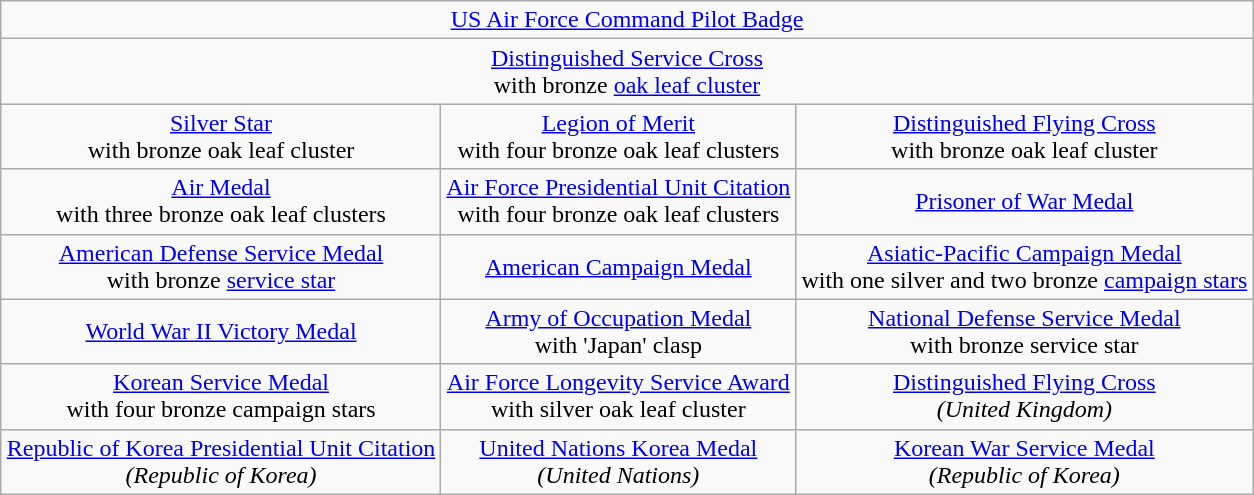<table class="wikitable" style="margin:1em auto; text-align:center;">
<tr>
<td colspan="3"><a href='#'>US Air Force Command Pilot Badge</a></td>
</tr>
<tr>
<td colspan="3"><a href='#'>Distinguished Service Cross</a><br>with bronze <a href='#'>oak leaf cluster</a></td>
</tr>
<tr>
<td><a href='#'>Silver Star</a><br>with bronze oak leaf cluster</td>
<td><a href='#'>Legion of Merit</a><br>with four bronze oak leaf clusters</td>
<td><a href='#'>Distinguished Flying Cross</a><br>with bronze oak leaf cluster</td>
</tr>
<tr>
<td><a href='#'>Air Medal</a><br>with three bronze oak leaf clusters</td>
<td><a href='#'>Air Force Presidential Unit Citation</a><br>with four bronze oak leaf clusters</td>
<td><a href='#'>Prisoner of War Medal</a></td>
</tr>
<tr>
<td><a href='#'>American Defense Service Medal</a><br>with bronze <a href='#'>service star</a></td>
<td><a href='#'>American Campaign Medal</a></td>
<td><a href='#'>Asiatic-Pacific Campaign Medal</a><br>with one silver and two bronze <a href='#'>campaign stars</a></td>
</tr>
<tr>
<td><a href='#'>World War II Victory Medal</a></td>
<td><a href='#'>Army of Occupation Medal</a><br>with 'Japan' clasp</td>
<td><a href='#'>National Defense Service Medal</a><br>with bronze service star</td>
</tr>
<tr>
<td><a href='#'>Korean Service Medal</a><br>with four bronze campaign stars</td>
<td><a href='#'>Air Force Longevity Service Award</a><br>with silver oak leaf cluster</td>
<td><a href='#'>Distinguished Flying Cross</a><br><em>(United Kingdom)</em></td>
</tr>
<tr>
<td><a href='#'>Republic of Korea Presidential Unit Citation</a><br><em>(Republic of Korea)</em></td>
<td><a href='#'>United Nations Korea Medal</a><br><em>(United Nations)</em></td>
<td><a href='#'>Korean War Service Medal</a><br><em>(Republic of Korea)</em></td>
</tr>
</table>
